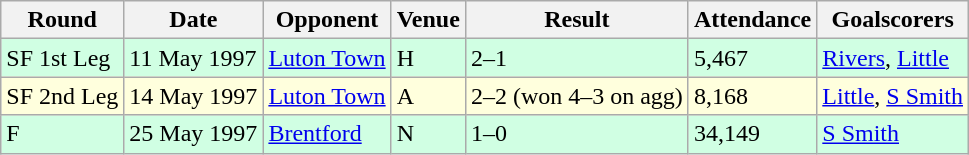<table class="wikitable">
<tr>
<th>Round</th>
<th>Date</th>
<th>Opponent</th>
<th>Venue</th>
<th>Result</th>
<th>Attendance</th>
<th>Goalscorers</th>
</tr>
<tr style="background-color: #d0ffe3;">
<td>SF 1st Leg</td>
<td>11 May 1997</td>
<td><a href='#'>Luton Town</a></td>
<td>H</td>
<td>2–1</td>
<td>5,467</td>
<td><a href='#'>Rivers</a>, <a href='#'>Little</a></td>
</tr>
<tr style="background-color: #ffffdd;">
<td>SF 2nd Leg</td>
<td>14 May 1997</td>
<td><a href='#'>Luton Town</a></td>
<td>A</td>
<td>2–2 (won 4–3 on agg)</td>
<td>8,168</td>
<td><a href='#'>Little</a>, <a href='#'>S Smith</a></td>
</tr>
<tr style="background-color: #d0ffe3;">
<td>F</td>
<td>25 May 1997</td>
<td><a href='#'>Brentford</a></td>
<td>N</td>
<td>1–0</td>
<td>34,149</td>
<td><a href='#'>S Smith</a></td>
</tr>
</table>
